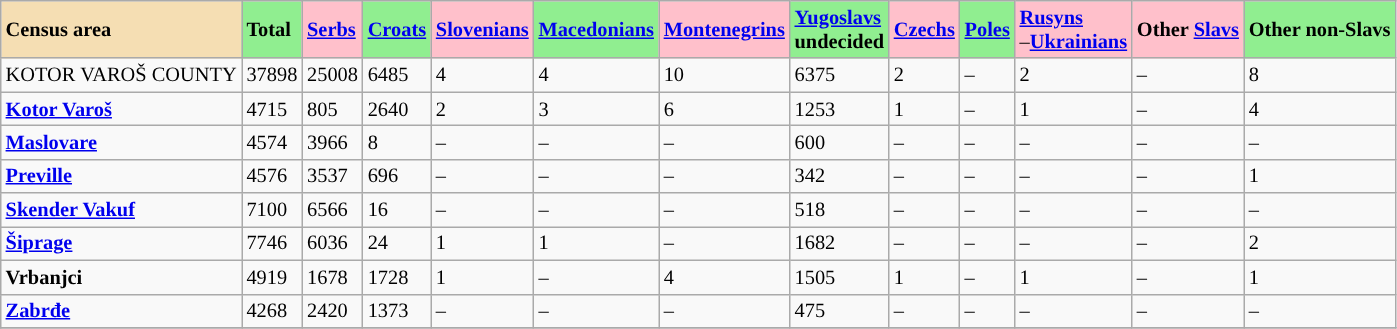<table class="wikitable" style="font-size: 85%;">
<tr style="background:style=;">
<td style="background:wheat;"><strong>Census area</strong></td>
<td style="background:lightgreen"><strong>Total</strong></td>
<td style="background:pink"><strong><a href='#'>Serbs</a></strong></td>
<td style="background:lightgreen"><strong><a href='#'>Croats</a></strong></td>
<td style="background:pink"><strong><a href='#'>Slovenians</a></strong></td>
<td style="background:lightgreen"><strong><a href='#'>Macedonians</a></strong></td>
<td style="background:pink"><strong><a href='#'>Montenegrins</a></strong></td>
<td style="background:lightgreen"><strong><a href='#'>Yugoslavs</a></strong><br><strong>undecided</strong></td>
<td style="background:pink"><strong><a href='#'>Czechs</a></strong></td>
<td style="background:lightgreen"><strong><a href='#'>Poles</a></strong></td>
<td style="background:pink"><strong><a href='#'>Rusyns</a></strong><br>–<strong><a href='#'>Ukrainians</a></strong></td>
<td style="background:pink"><strong>Other <a href='#'>Slavs</a></strong></td>
<td style="background:lightgreen"><strong>Other non-Slavs</strong></td>
</tr>
<tr>
<td>KOTOR VAROŠ COUNTY</td>
<td>37898</td>
<td>25008</td>
<td>6485</td>
<td>4</td>
<td>4</td>
<td>10</td>
<td>6375</td>
<td>2</td>
<td>–</td>
<td>2</td>
<td>–</td>
<td>8</td>
</tr>
<tr>
<td><strong><a href='#'>Kotor Varoš</a></strong></td>
<td>4715</td>
<td>805</td>
<td>2640</td>
<td>2</td>
<td>3</td>
<td>6</td>
<td>1253</td>
<td>1</td>
<td>–</td>
<td>1</td>
<td>–</td>
<td>4</td>
</tr>
<tr>
<td><strong><a href='#'>Maslovare</a></strong></td>
<td>4574</td>
<td>3966</td>
<td>8</td>
<td>–</td>
<td>–</td>
<td>–</td>
<td>600</td>
<td>–</td>
<td>–</td>
<td>–</td>
<td>–</td>
<td>–</td>
</tr>
<tr>
<td><strong><a href='#'>Preville</a></strong></td>
<td>4576</td>
<td>3537</td>
<td>696</td>
<td>–</td>
<td>–</td>
<td>–</td>
<td>342</td>
<td>–</td>
<td>–</td>
<td>–</td>
<td>–</td>
<td>1</td>
</tr>
<tr>
<td><strong><a href='#'>Skender Vakuf</a></strong></td>
<td>7100</td>
<td>6566</td>
<td>16</td>
<td>–</td>
<td>–</td>
<td>–</td>
<td>518</td>
<td>–</td>
<td>–</td>
<td>–</td>
<td>–</td>
<td>–</td>
</tr>
<tr>
<td><strong><a href='#'>Šiprage</a></strong></td>
<td>7746</td>
<td>6036</td>
<td>24</td>
<td>1</td>
<td>1</td>
<td>–</td>
<td>1682</td>
<td>–</td>
<td>–</td>
<td>–</td>
<td>–</td>
<td>2</td>
</tr>
<tr>
<td><strong>Vrbanjci</strong></td>
<td>4919</td>
<td>1678</td>
<td>1728</td>
<td>1</td>
<td>–</td>
<td>4</td>
<td>1505</td>
<td>1</td>
<td>–</td>
<td>1</td>
<td>–</td>
<td>1</td>
</tr>
<tr>
<td><strong><a href='#'>Zabrđe</a></strong></td>
<td>4268</td>
<td>2420</td>
<td>1373</td>
<td>–</td>
<td>–</td>
<td>–</td>
<td>475</td>
<td>–</td>
<td>–</td>
<td>–</td>
<td>–</td>
<td>–</td>
</tr>
<tr>
</tr>
</table>
